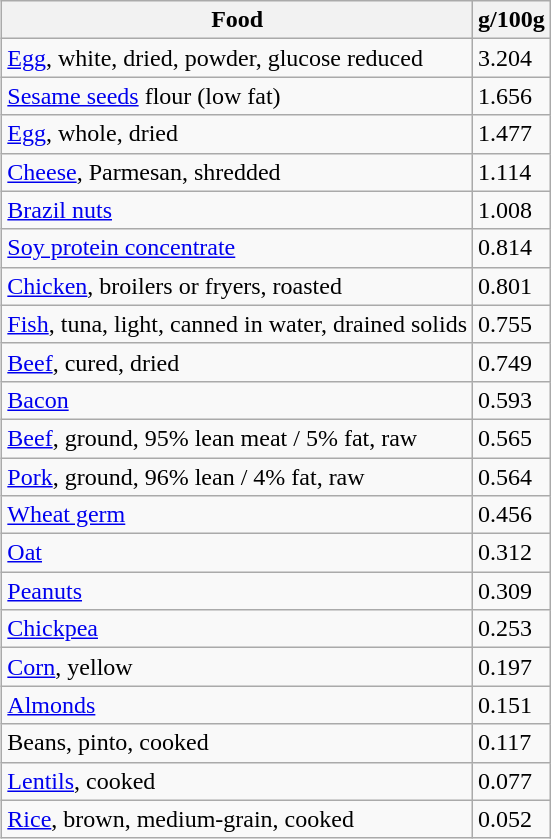<table class="wikitable sortable" align=right>
<tr>
<th>Food</th>
<th>g/100g</th>
</tr>
<tr>
<td><a href='#'>Egg</a>, white, dried, powder, glucose reduced</td>
<td>3.204</td>
</tr>
<tr>
<td><a href='#'>Sesame seeds</a> flour (low fat)</td>
<td>1.656</td>
</tr>
<tr>
<td><a href='#'>Egg</a>, whole, dried</td>
<td>1.477</td>
</tr>
<tr>
<td><a href='#'>Cheese</a>, Parmesan, shredded</td>
<td>1.114</td>
</tr>
<tr>
<td><a href='#'>Brazil nuts</a></td>
<td>1.008</td>
</tr>
<tr>
<td><a href='#'>Soy protein concentrate</a></td>
<td>0.814</td>
</tr>
<tr>
<td><a href='#'>Chicken</a>, broilers or fryers, roasted</td>
<td>0.801</td>
</tr>
<tr>
<td><a href='#'>Fish</a>, tuna, light, canned in water, drained solids</td>
<td>0.755</td>
</tr>
<tr>
<td><a href='#'>Beef</a>, cured, dried</td>
<td>0.749</td>
</tr>
<tr>
<td><a href='#'>Bacon</a></td>
<td>0.593</td>
</tr>
<tr>
<td><a href='#'>Beef</a>, ground, 95% lean meat / 5% fat, raw</td>
<td>0.565</td>
</tr>
<tr>
<td><a href='#'>Pork</a>, ground, 96% lean / 4% fat, raw</td>
<td>0.564</td>
</tr>
<tr>
<td><a href='#'>Wheat germ</a></td>
<td>0.456</td>
</tr>
<tr>
<td><a href='#'>Oat</a></td>
<td>0.312</td>
</tr>
<tr>
<td><a href='#'>Peanuts</a></td>
<td>0.309</td>
</tr>
<tr>
<td><a href='#'>Chickpea</a></td>
<td>0.253</td>
</tr>
<tr>
<td><a href='#'>Corn</a>, yellow</td>
<td>0.197</td>
</tr>
<tr>
<td><a href='#'>Almonds</a></td>
<td>0.151</td>
</tr>
<tr>
<td>Beans, pinto, cooked</td>
<td>0.117</td>
</tr>
<tr>
<td><a href='#'>Lentils</a>, cooked</td>
<td>0.077</td>
</tr>
<tr>
<td><a href='#'>Rice</a>, brown, medium-grain, cooked</td>
<td>0.052</td>
</tr>
</table>
